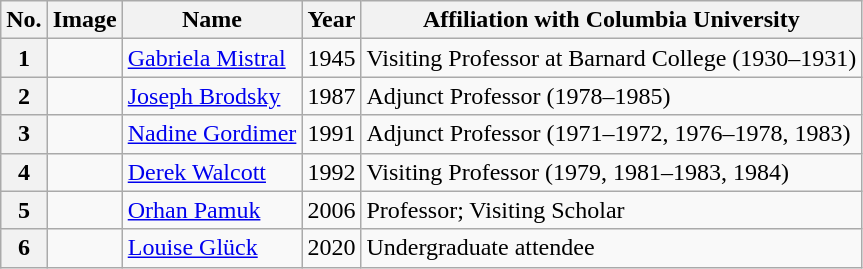<table class="wikitable sortable">
<tr>
<th scope=col>No.</th>
<th scope=col class=unsortable>Image</th>
<th scope=col>Name</th>
<th scope=col>Year</th>
<th scope=col>Affiliation with Columbia University</th>
</tr>
<tr>
<th scope=row>1</th>
<td></td>
<td data-sort-value="Mistral, Gabriela"><a href='#'>Gabriela Mistral</a></td>
<td>1945</td>
<td>Visiting Professor at Barnard College (1930–1931)</td>
</tr>
<tr>
<th scope=row>2</th>
<td></td>
<td data-sort-value="Brodsky, Joseph"><a href='#'>Joseph Brodsky</a></td>
<td>1987</td>
<td>Adjunct Professor (1978–1985)</td>
</tr>
<tr>
<th scope=row>3</th>
<td></td>
<td data-sort-value="Gordimer, Nadine"><a href='#'>Nadine Gordimer</a></td>
<td>1991</td>
<td>Adjunct Professor (1971–1972, 1976–1978, 1983)</td>
</tr>
<tr>
<th scope=row>4</th>
<td></td>
<td data-sort-value="Walcott, Derek"><a href='#'>Derek Walcott</a></td>
<td>1992</td>
<td>Visiting Professor (1979, 1981–1983, 1984)</td>
</tr>
<tr>
<th scope=row>5</th>
<td></td>
<td data-sort-value="Pamuk, Orhan"><a href='#'>Orhan Pamuk</a></td>
<td>2006</td>
<td>Professor; Visiting Scholar</td>
</tr>
<tr>
<th scope=row>6</th>
<td></td>
<td data-sort-value="Glück, Louise"><a href='#'>Louise Glück</a></td>
<td>2020</td>
<td>Undergraduate attendee</td>
</tr>
</table>
